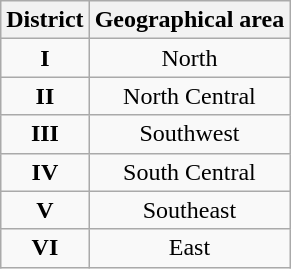<table class="wikitable" style="text-align: center;">
<tr>
<th>District</th>
<th>Geographical area</th>
</tr>
<tr>
<td><strong>I</strong></td>
<td>North</td>
</tr>
<tr>
<td><strong>II</strong></td>
<td>North Central</td>
</tr>
<tr>
<td><strong>III</strong></td>
<td>Southwest</td>
</tr>
<tr>
<td><strong>IV</strong></td>
<td>South Central</td>
</tr>
<tr>
<td><strong>V</strong></td>
<td>Southeast</td>
</tr>
<tr>
<td><strong>VI</strong></td>
<td>East</td>
</tr>
</table>
